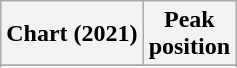<table class="wikitable sortable plainrowheaders" style="text-align:center">
<tr>
<th scope="col">Chart (2021)</th>
<th scope="col">Peak<br>position</th>
</tr>
<tr>
</tr>
<tr>
</tr>
<tr>
</tr>
<tr>
</tr>
<tr>
</tr>
</table>
